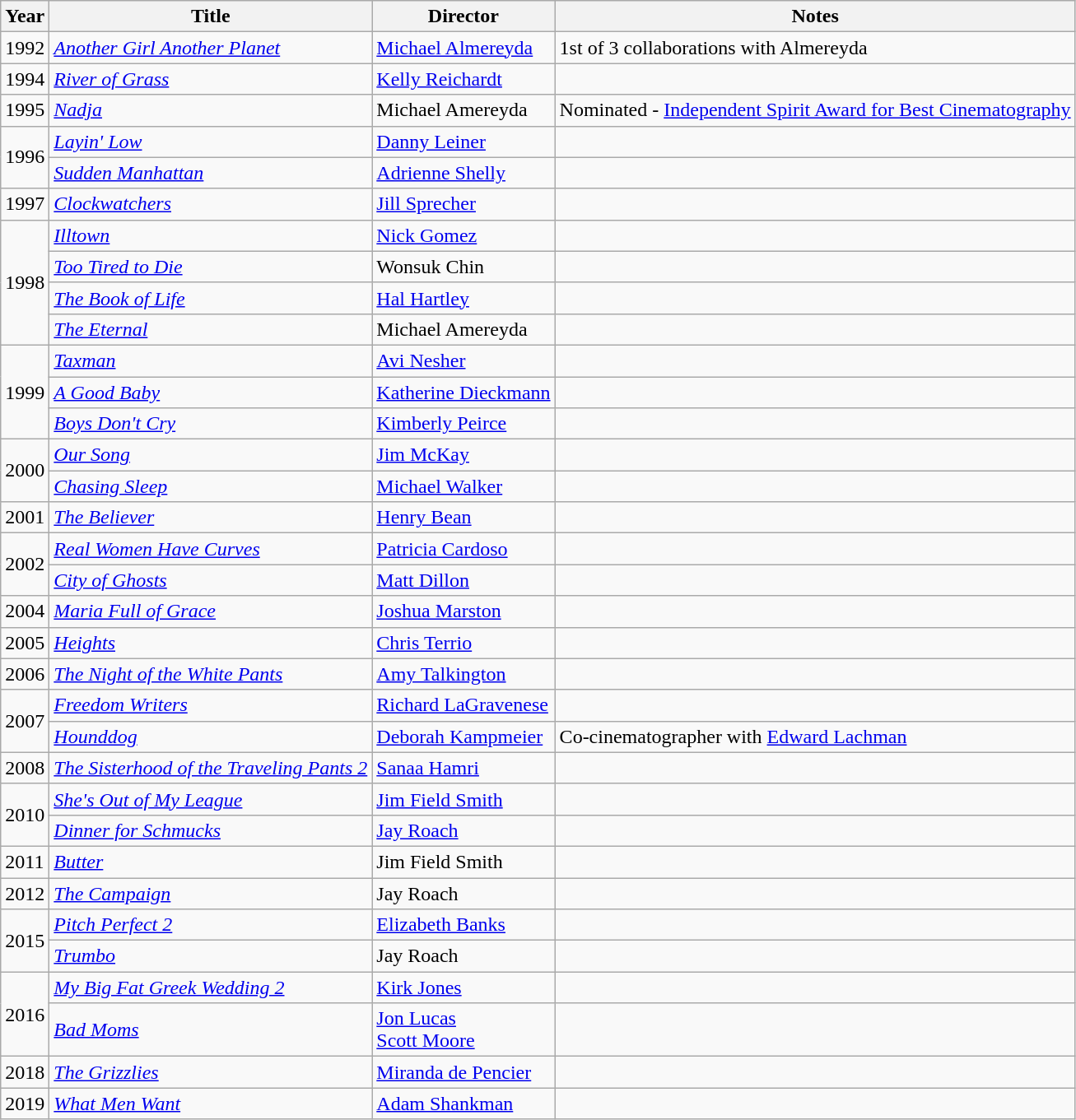<table class="wikitable">
<tr>
<th>Year</th>
<th>Title</th>
<th>Director</th>
<th class="unsortable">Notes</th>
</tr>
<tr>
<td>1992</td>
<td><em><a href='#'>Another Girl Another Planet</a></em></td>
<td><a href='#'>Michael Almereyda</a></td>
<td>1st of 3 collaborations with Almereyda</td>
</tr>
<tr>
<td>1994</td>
<td><em><a href='#'>River of Grass</a></em></td>
<td><a href='#'>Kelly Reichardt</a></td>
<td></td>
</tr>
<tr>
<td>1995</td>
<td><em><a href='#'>Nadja</a></em></td>
<td>Michael Amereyda</td>
<td>Nominated - <a href='#'>Independent Spirit Award for Best Cinematography</a></td>
</tr>
<tr>
<td rowspan=2>1996</td>
<td><em><a href='#'>Layin' Low</a></em></td>
<td><a href='#'>Danny Leiner</a></td>
<td></td>
</tr>
<tr>
<td><em><a href='#'>Sudden Manhattan</a></em></td>
<td><a href='#'>Adrienne Shelly</a></td>
<td></td>
</tr>
<tr>
<td>1997</td>
<td><em><a href='#'>Clockwatchers</a></em></td>
<td><a href='#'>Jill Sprecher</a></td>
<td></td>
</tr>
<tr>
<td rowspan=4>1998</td>
<td><em><a href='#'>Illtown</a></em></td>
<td><a href='#'>Nick Gomez</a></td>
<td></td>
</tr>
<tr>
<td><em><a href='#'>Too Tired to Die</a></em></td>
<td>Wonsuk Chin</td>
<td></td>
</tr>
<tr>
<td><em><a href='#'>The Book of Life</a></em></td>
<td><a href='#'>Hal Hartley</a></td>
<td></td>
</tr>
<tr>
<td><em><a href='#'>The Eternal</a></em></td>
<td>Michael Amereyda</td>
<td></td>
</tr>
<tr>
<td rowspan=3>1999</td>
<td><em><a href='#'>Taxman</a></em></td>
<td><a href='#'>Avi Nesher</a></td>
<td></td>
</tr>
<tr>
<td><em><a href='#'>A Good Baby</a></em></td>
<td><a href='#'>Katherine Dieckmann</a></td>
<td></td>
</tr>
<tr>
<td><em><a href='#'>Boys Don't Cry</a></em></td>
<td><a href='#'>Kimberly Peirce</a></td>
<td></td>
</tr>
<tr>
<td rowspan=2>2000</td>
<td><em><a href='#'>Our Song</a></em></td>
<td><a href='#'>Jim McKay</a></td>
<td></td>
</tr>
<tr>
<td><em><a href='#'>Chasing Sleep</a></em></td>
<td><a href='#'>Michael Walker</a></td>
<td></td>
</tr>
<tr>
<td>2001</td>
<td><em><a href='#'>The Believer</a></em></td>
<td><a href='#'>Henry Bean</a></td>
<td></td>
</tr>
<tr>
<td rowspan=2>2002</td>
<td><em><a href='#'>Real Women Have Curves</a></em></td>
<td><a href='#'>Patricia Cardoso</a></td>
<td></td>
</tr>
<tr>
<td><em><a href='#'>City of Ghosts</a></em></td>
<td><a href='#'>Matt Dillon</a></td>
<td></td>
</tr>
<tr>
<td>2004</td>
<td><em><a href='#'>Maria Full of Grace</a></em></td>
<td><a href='#'>Joshua Marston</a></td>
<td></td>
</tr>
<tr>
<td>2005</td>
<td><em><a href='#'>Heights</a></em></td>
<td><a href='#'>Chris Terrio</a></td>
<td></td>
</tr>
<tr>
<td>2006</td>
<td><em><a href='#'>The Night of the White Pants</a></em></td>
<td><a href='#'>Amy Talkington</a></td>
<td></td>
</tr>
<tr>
<td rowspan=2>2007</td>
<td><em><a href='#'>Freedom Writers</a></em></td>
<td><a href='#'>Richard LaGravenese</a></td>
<td></td>
</tr>
<tr>
<td><em><a href='#'>Hounddog</a></em></td>
<td><a href='#'>Deborah Kampmeier</a></td>
<td>Co-cinematographer with <a href='#'>Edward Lachman</a></td>
</tr>
<tr>
<td>2008</td>
<td><em><a href='#'>The Sisterhood of the Traveling Pants 2</a></em></td>
<td><a href='#'>Sanaa Hamri</a></td>
<td></td>
</tr>
<tr>
<td rowspan=2>2010</td>
<td><em><a href='#'>She's Out of My League</a></em></td>
<td><a href='#'>Jim Field Smith</a></td>
<td></td>
</tr>
<tr>
<td><em><a href='#'>Dinner for Schmucks</a></em></td>
<td><a href='#'>Jay Roach</a></td>
<td></td>
</tr>
<tr>
<td>2011</td>
<td><em><a href='#'>Butter</a></em></td>
<td>Jim Field Smith</td>
<td></td>
</tr>
<tr>
<td>2012</td>
<td><em><a href='#'>The Campaign</a></em></td>
<td>Jay Roach</td>
<td></td>
</tr>
<tr>
<td rowspan=2>2015</td>
<td><em><a href='#'>Pitch Perfect 2</a></em></td>
<td><a href='#'>Elizabeth Banks</a></td>
<td></td>
</tr>
<tr>
<td><em><a href='#'>Trumbo</a></em></td>
<td>Jay Roach</td>
<td></td>
</tr>
<tr>
<td rowspan=2>2016</td>
<td><em><a href='#'>My Big Fat Greek Wedding 2</a></em></td>
<td><a href='#'>Kirk Jones</a></td>
<td></td>
</tr>
<tr>
<td><em><a href='#'>Bad Moms</a></em></td>
<td><a href='#'>Jon Lucas</a><br><a href='#'>Scott Moore</a></td>
<td></td>
</tr>
<tr>
<td>2018</td>
<td><em><a href='#'>The Grizzlies</a></em></td>
<td><a href='#'>Miranda de Pencier</a></td>
<td></td>
</tr>
<tr>
<td>2019</td>
<td><em><a href='#'>What Men Want</a></em></td>
<td><a href='#'>Adam Shankman</a></td>
<td></td>
</tr>
</table>
